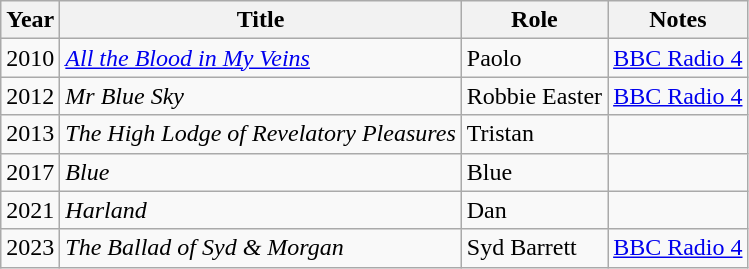<table class="wikitable sortable">
<tr>
<th>Year</th>
<th>Title</th>
<th>Role</th>
<th>Notes</th>
</tr>
<tr>
<td>2010</td>
<td><em><a href='#'>All the Blood in My Veins</a></em></td>
<td>Paolo</td>
<td><a href='#'>BBC Radio 4</a></td>
</tr>
<tr>
<td>2012</td>
<td><em>Mr Blue Sky</em></td>
<td>Robbie Easter</td>
<td><a href='#'>BBC Radio 4</a></td>
</tr>
<tr>
<td>2013</td>
<td><em>The High Lodge of Revelatory Pleasures</em></td>
<td>Tristan</td>
<td></td>
</tr>
<tr>
<td>2017</td>
<td><em>Blue</em></td>
<td>Blue</td>
<td></td>
</tr>
<tr>
<td>2021</td>
<td><em> Harland</em></td>
<td>Dan</td>
<td></td>
</tr>
<tr>
<td>2023</td>
<td><em>The Ballad of Syd & Morgan</em></td>
<td>Syd Barrett</td>
<td><a href='#'>BBC Radio 4</a></td>
</tr>
</table>
